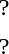<table style="margin:1em auto; text-align:center;">
<tr>
<td colspan="4"></td>
</tr>
<tr>
<td colspan="4"></td>
</tr>
<tr>
<td>?</td>
<td></td>
<td></td>
<td></td>
</tr>
<tr>
<td></td>
<td></td>
<td></td>
<td></td>
</tr>
<tr>
<td>?</td>
<td></td>
<td></td>
<td></td>
</tr>
<tr>
<td></td>
<td></td>
<td></td>
<td></td>
</tr>
<tr>
<td></td>
<td></td>
<td></td>
<td></td>
</tr>
<tr>
<td></td>
<td></td>
<td></td>
<td></td>
</tr>
<tr>
<td></td>
<td></td>
<td></td>
<td></td>
</tr>
<tr>
</tr>
</table>
